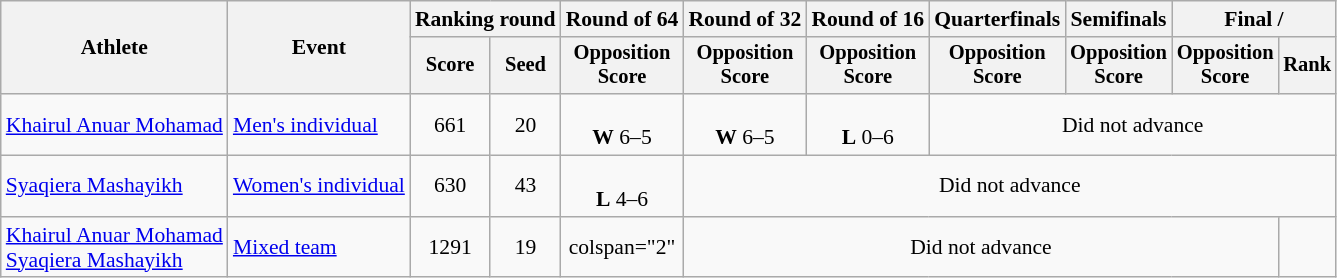<table class="wikitable" style="font-size:90%; text-align:center">
<tr>
<th rowspan=2>Athlete</th>
<th rowspan=2>Event</th>
<th colspan="2">Ranking round</th>
<th>Round of 64</th>
<th>Round of 32</th>
<th>Round of 16</th>
<th>Quarterfinals</th>
<th>Semifinals</th>
<th colspan="2">Final / </th>
</tr>
<tr style="font-size:95%">
<th>Score</th>
<th>Seed</th>
<th>Opposition<br>Score</th>
<th>Opposition<br>Score</th>
<th>Opposition<br>Score</th>
<th>Opposition<br>Score</th>
<th>Opposition<br>Score</th>
<th>Opposition<br>Score</th>
<th>Rank</th>
</tr>
<tr align=center>
<td align=left><a href='#'>Khairul Anuar Mohamad</a></td>
<td align=left><a href='#'>Men's individual</a></td>
<td>661</td>
<td>20</td>
<td> <br><strong>W</strong> 6–5</td>
<td> <br><strong>W</strong> 6–5</td>
<td> <br><strong>L</strong> 0–6</td>
<td colspan="4">Did not advance</td>
</tr>
<tr align=center>
<td align=left><a href='#'>Syaqiera Mashayikh</a></td>
<td align=left><a href='#'>Women's individual</a></td>
<td>630</td>
<td>43</td>
<td><br><strong>L</strong> 4–6</td>
<td colspan=6>Did not advance</td>
</tr>
<tr>
<td align="left"><a href='#'>Khairul Anuar Mohamad</a><br><a href='#'>Syaqiera Mashayikh</a></td>
<td align="left"><a href='#'>Mixed team</a></td>
<td>1291</td>
<td>19</td>
<td>colspan="2" </td>
<td colspan=5>Did not advance</td>
</tr>
</table>
